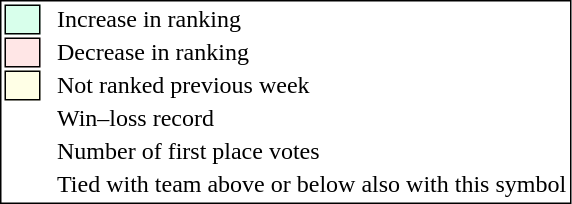<table style="border:1px solid black;">
<tr>
<td style="background:#D8FFEB; width:20px; border:1px solid black;"></td>
<td> </td>
<td>Increase in ranking</td>
</tr>
<tr>
<td style="background:#FFE6E6; width:20px; border:1px solid black;"></td>
<td> </td>
<td>Decrease in ranking</td>
</tr>
<tr>
<td style="background:#FFFFE6; width:20px; border:1px solid black;"></td>
<td> </td>
<td>Not ranked previous week</td>
</tr>
<tr>
<td></td>
<td> </td>
<td>Win–loss record</td>
</tr>
<tr>
<td></td>
<td> </td>
<td>Number of first place votes</td>
</tr>
<tr>
<td></td>
<td></td>
<td>Tied with team above or below also with this symbol</td>
</tr>
</table>
